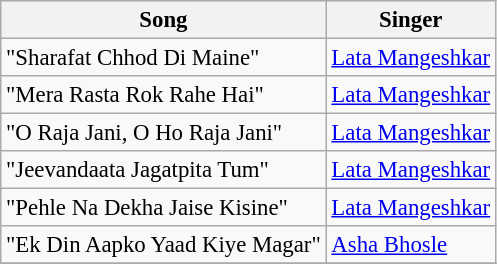<table class="wikitable" style="font-size:95%;">
<tr>
<th>Song</th>
<th>Singer</th>
</tr>
<tr>
<td>"Sharafat Chhod Di Maine"</td>
<td><a href='#'>Lata Mangeshkar</a></td>
</tr>
<tr>
<td>"Mera Rasta Rok Rahe Hai"</td>
<td><a href='#'>Lata Mangeshkar</a></td>
</tr>
<tr>
<td>"O Raja Jani, O Ho Raja Jani"</td>
<td><a href='#'>Lata Mangeshkar</a></td>
</tr>
<tr>
<td>"Jeevandaata Jagatpita Tum"</td>
<td><a href='#'>Lata Mangeshkar</a></td>
</tr>
<tr>
<td>"Pehle Na Dekha Jaise Kisine"</td>
<td><a href='#'>Lata Mangeshkar</a></td>
</tr>
<tr>
<td>"Ek Din Aapko Yaad Kiye Magar"</td>
<td><a href='#'>Asha Bhosle</a></td>
</tr>
<tr>
</tr>
</table>
